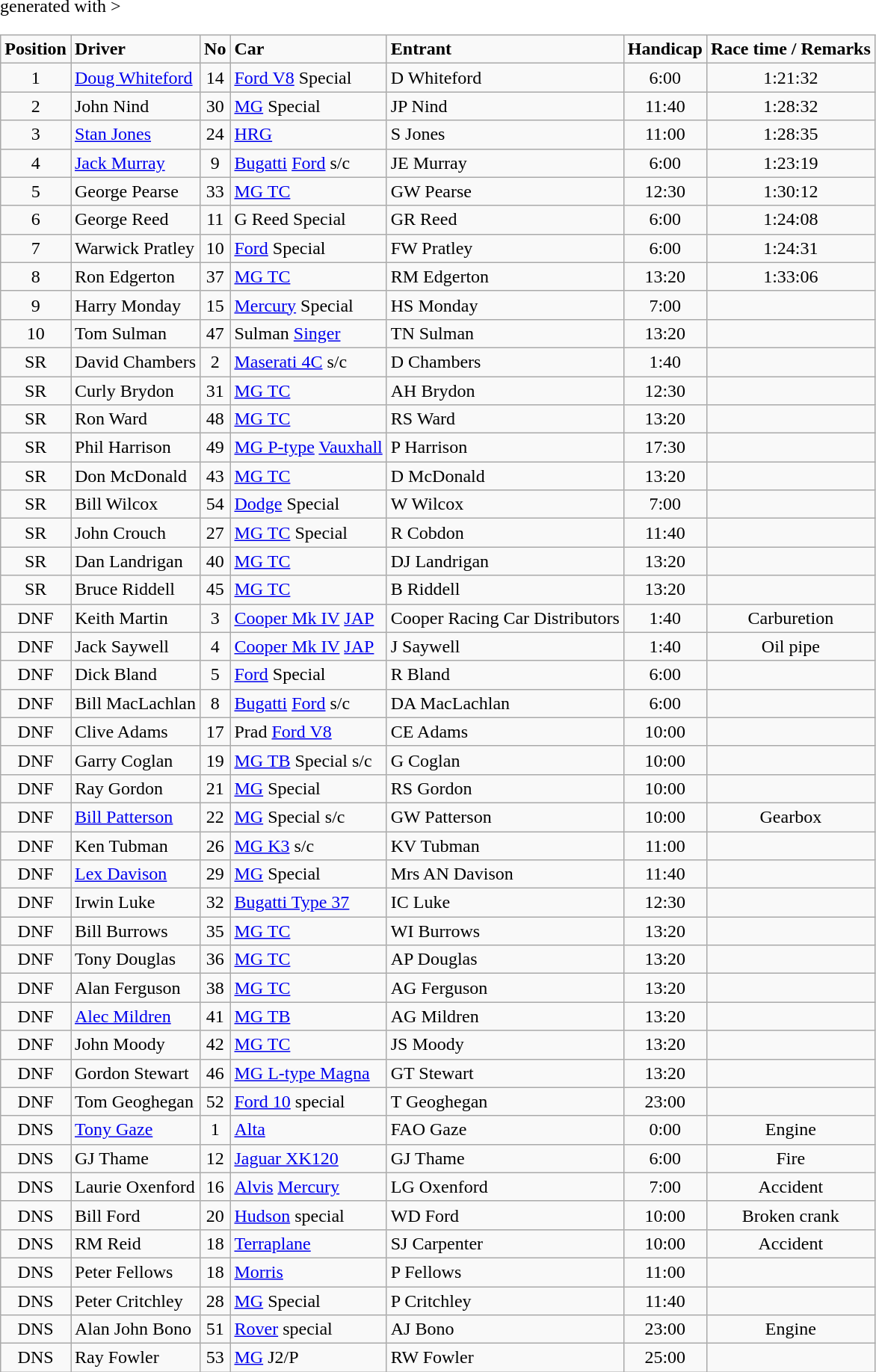<table class="wikitable" <hiddentext>generated with >
<tr style="font-weight:bold">
<td align="center">Position</td>
<td>Driver</td>
<td align="center">No</td>
<td>Car</td>
<td>Entrant</td>
<td>Handicap</td>
<td align="center">Race time / Remarks</td>
</tr>
<tr>
<td align="center">1</td>
<td><a href='#'>Doug Whiteford</a></td>
<td align="center">14</td>
<td><a href='#'>Ford V8</a> Special</td>
<td>D Whiteford</td>
<td align="center">6:00</td>
<td align="center">1:21:32</td>
</tr>
<tr>
<td align="center">2</td>
<td>John Nind</td>
<td align="center">30</td>
<td><a href='#'>MG</a> Special</td>
<td>JP Nind</td>
<td align="center">11:40</td>
<td align="center">1:28:32</td>
</tr>
<tr>
<td align="center">3</td>
<td><a href='#'>Stan Jones</a></td>
<td align="center">24</td>
<td><a href='#'>HRG</a></td>
<td>S Jones</td>
<td align="center">11:00</td>
<td align="center">1:28:35</td>
</tr>
<tr>
<td align="center">4</td>
<td><a href='#'>Jack Murray</a></td>
<td align="center">9</td>
<td><a href='#'>Bugatti</a> <a href='#'>Ford</a> s/c</td>
<td>JE Murray</td>
<td align="center">6:00</td>
<td align="center">1:23:19</td>
</tr>
<tr>
<td align="center">5</td>
<td>George Pearse</td>
<td align="center">33</td>
<td><a href='#'>MG TC</a></td>
<td>GW Pearse</td>
<td align="center">12:30</td>
<td align="center">1:30:12</td>
</tr>
<tr>
<td align="center">6</td>
<td>George Reed</td>
<td align="center">11</td>
<td>G Reed Special</td>
<td>GR Reed</td>
<td align="center">6:00</td>
<td align="center">1:24:08</td>
</tr>
<tr>
<td align="center">7</td>
<td>Warwick Pratley</td>
<td align="center">10</td>
<td><a href='#'>Ford</a> Special</td>
<td>FW Pratley</td>
<td align="center">6:00</td>
<td align="center">1:24:31</td>
</tr>
<tr>
<td align="center">8</td>
<td>Ron Edgerton</td>
<td align="center">37</td>
<td><a href='#'>MG TC</a></td>
<td>RM Edgerton</td>
<td align="center">13:20</td>
<td align="center">1:33:06</td>
</tr>
<tr>
<td align="center">9</td>
<td>Harry Monday</td>
<td align="center">15</td>
<td><a href='#'>Mercury</a> Special</td>
<td>HS Monday</td>
<td align="center">7:00</td>
<td align="center"> </td>
</tr>
<tr>
<td align="center">10</td>
<td>Tom Sulman</td>
<td align="center">47</td>
<td>Sulman <a href='#'>Singer</a></td>
<td>TN Sulman</td>
<td align="center">13:20</td>
<td align="center"> </td>
</tr>
<tr>
<td align="center">SR</td>
<td>David Chambers</td>
<td align="center">2</td>
<td><a href='#'>Maserati 4C</a> s/c</td>
<td>D Chambers</td>
<td align="center">1:40</td>
<td align="center"> </td>
</tr>
<tr>
<td align="center">SR</td>
<td>Curly Brydon</td>
<td align="center">31</td>
<td><a href='#'>MG TC</a></td>
<td>AH Brydon</td>
<td align="center">12:30</td>
<td align="center"> </td>
</tr>
<tr>
<td align="center">SR</td>
<td>Ron Ward</td>
<td align="center">48</td>
<td><a href='#'>MG TC</a></td>
<td>RS Ward</td>
<td align="center">13:20</td>
<td align="center"> </td>
</tr>
<tr>
<td align="center">SR</td>
<td>Phil Harrison</td>
<td align="center">49</td>
<td><a href='#'>MG P-type</a> <a href='#'>Vauxhall</a></td>
<td>P Harrison</td>
<td align="center">17:30</td>
<td align="center"> </td>
</tr>
<tr>
<td align="center">SR</td>
<td>Don McDonald</td>
<td align="center">43</td>
<td><a href='#'>MG TC</a></td>
<td>D McDonald</td>
<td align="center">13:20</td>
<td align="center"> </td>
</tr>
<tr>
<td align="center">SR</td>
<td>Bill Wilcox</td>
<td align="center">54</td>
<td><a href='#'>Dodge</a> Special</td>
<td>W Wilcox</td>
<td align="center">7:00</td>
<td align="center"> </td>
</tr>
<tr>
<td align="center">SR</td>
<td>John Crouch</td>
<td align="center">27</td>
<td><a href='#'>MG TC</a> Special</td>
<td>R Cobdon</td>
<td align="center">11:40</td>
<td align="center"> </td>
</tr>
<tr>
<td align="center">SR</td>
<td>Dan Landrigan</td>
<td align="center">40</td>
<td><a href='#'>MG TC</a></td>
<td>DJ Landrigan</td>
<td align="center">13:20</td>
<td align="center"> </td>
</tr>
<tr>
<td align="center">SR</td>
<td>Bruce Riddell</td>
<td align="center">45</td>
<td><a href='#'>MG TC</a></td>
<td>B Riddell</td>
<td align="center">13:20</td>
<td align="center"> </td>
</tr>
<tr>
<td align="center">DNF</td>
<td>Keith Martin</td>
<td align="center">3</td>
<td><a href='#'>Cooper Mk IV</a> <a href='#'>JAP</a></td>
<td>Cooper Racing Car Distributors</td>
<td align="center">1:40</td>
<td align="center">Carburetion</td>
</tr>
<tr>
<td align="center">DNF</td>
<td>Jack Saywell</td>
<td align="center">4</td>
<td><a href='#'>Cooper Mk IV</a> <a href='#'>JAP</a></td>
<td>J Saywell</td>
<td align="center">1:40</td>
<td align="center">Oil pipe</td>
</tr>
<tr>
<td align="center">DNF</td>
<td>Dick Bland</td>
<td align="center">5</td>
<td><a href='#'>Ford</a> Special</td>
<td>R Bland</td>
<td align="center">6:00</td>
<td align="center"> </td>
</tr>
<tr>
<td align="center">DNF</td>
<td>Bill MacLachlan</td>
<td align="center">8</td>
<td><a href='#'>Bugatti</a> <a href='#'>Ford</a> s/c</td>
<td>DA MacLachlan</td>
<td align="center">6:00</td>
<td align="center"> </td>
</tr>
<tr>
<td align="center">DNF</td>
<td>Clive Adams</td>
<td align="center">17</td>
<td>Prad <a href='#'>Ford V8</a></td>
<td>CE Adams</td>
<td align="center">10:00</td>
<td align="center"> </td>
</tr>
<tr>
<td align="center">DNF</td>
<td>Garry Coglan</td>
<td align="center">19</td>
<td><a href='#'>MG TB</a> Special s/c</td>
<td>G Coglan</td>
<td align="center">10:00</td>
<td align="center"> </td>
</tr>
<tr>
<td align="center">DNF</td>
<td>Ray Gordon</td>
<td align="center">21</td>
<td><a href='#'>MG</a> Special</td>
<td>RS Gordon</td>
<td align="center">10:00</td>
<td align="center"> </td>
</tr>
<tr>
<td align="center">DNF</td>
<td><a href='#'>Bill Patterson</a></td>
<td align="center">22</td>
<td><a href='#'>MG</a> Special s/c</td>
<td>GW Patterson</td>
<td align="center">10:00</td>
<td align="center">Gearbox </td>
</tr>
<tr>
<td align="center">DNF</td>
<td>Ken Tubman</td>
<td align="center">26</td>
<td><a href='#'>MG K3</a> s/c</td>
<td>KV Tubman</td>
<td align="center">11:00</td>
<td align="center"> </td>
</tr>
<tr>
<td align="center">DNF</td>
<td><a href='#'>Lex Davison</a></td>
<td align="center">29</td>
<td><a href='#'>MG</a> Special</td>
<td>Mrs AN Davison</td>
<td align="center">11:40</td>
<td align="center"> </td>
</tr>
<tr>
<td align="center">DNF</td>
<td>Irwin Luke</td>
<td align="center">32</td>
<td><a href='#'>Bugatti Type 37</a></td>
<td>IC Luke</td>
<td align="center">12:30</td>
<td align="center"> </td>
</tr>
<tr>
<td align="center">DNF</td>
<td>Bill Burrows</td>
<td align="center">35</td>
<td><a href='#'>MG TC</a></td>
<td>WI Burrows</td>
<td align="center">13:20</td>
<td align="center"> </td>
</tr>
<tr>
<td align="center">DNF</td>
<td>Tony Douglas</td>
<td align="center">36</td>
<td><a href='#'>MG TC</a></td>
<td>AP Douglas</td>
<td align="center">13:20</td>
<td align="center"> </td>
</tr>
<tr>
<td align="center">DNF</td>
<td>Alan Ferguson</td>
<td align="center">38</td>
<td><a href='#'>MG TC</a></td>
<td>AG Ferguson</td>
<td align="center">13:20</td>
<td align="center"> </td>
</tr>
<tr>
<td align="center">DNF</td>
<td><a href='#'>Alec Mildren</a></td>
<td align="center">41</td>
<td><a href='#'>MG TB</a></td>
<td>AG Mildren</td>
<td align="center">13:20</td>
<td align="center"> </td>
</tr>
<tr>
<td align="center">DNF</td>
<td>John Moody</td>
<td align="center">42</td>
<td><a href='#'>MG TC</a></td>
<td>JS Moody</td>
<td align="center">13:20</td>
<td align="center"> </td>
</tr>
<tr>
<td align="center">DNF</td>
<td>Gordon Stewart</td>
<td align="center">46</td>
<td><a href='#'>MG L-type Magna</a></td>
<td>GT Stewart</td>
<td align="center">13:20</td>
<td align="center"> </td>
</tr>
<tr>
<td align="center">DNF</td>
<td>Tom Geoghegan</td>
<td align="center">52</td>
<td><a href='#'>Ford 10</a> special</td>
<td>T Geoghegan</td>
<td align="center">23:00</td>
<td align="center"> </td>
</tr>
<tr>
<td align="center">DNS</td>
<td><a href='#'>Tony Gaze</a></td>
<td align="center">1</td>
<td><a href='#'>Alta</a></td>
<td>FAO Gaze</td>
<td align="center">0:00</td>
<td align="center">Engine</td>
</tr>
<tr>
<td align="center">DNS</td>
<td>GJ Thame</td>
<td align="center">12</td>
<td><a href='#'>Jaguar XK120</a></td>
<td>GJ Thame</td>
<td align="center">6:00</td>
<td align="center">Fire</td>
</tr>
<tr>
<td align="center">DNS</td>
<td>Laurie Oxenford</td>
<td align="center">16</td>
<td><a href='#'>Alvis</a> <a href='#'>Mercury</a></td>
<td>LG Oxenford</td>
<td align="center">7:00</td>
<td align="center">Accident</td>
</tr>
<tr>
<td align="center">DNS</td>
<td>Bill Ford</td>
<td align="center">20</td>
<td><a href='#'>Hudson</a> special</td>
<td>WD Ford</td>
<td align="center">10:00</td>
<td align="center">Broken crank</td>
</tr>
<tr>
<td align="center">DNS</td>
<td>RM Reid</td>
<td align="center">18</td>
<td><a href='#'>Terraplane</a></td>
<td>SJ Carpenter</td>
<td align="center">10:00</td>
<td align="center">Accident</td>
</tr>
<tr>
<td align="center">DNS</td>
<td>Peter Fellows</td>
<td align="center">18</td>
<td><a href='#'>Morris</a></td>
<td>P Fellows</td>
<td align="center">11:00</td>
<td align="center"></td>
</tr>
<tr>
<td align="center">DNS</td>
<td>Peter Critchley</td>
<td align="center">28</td>
<td><a href='#'>MG</a> Special</td>
<td>P Critchley</td>
<td align="center">11:40</td>
<td align="center"></td>
</tr>
<tr>
<td align="center">DNS</td>
<td>Alan John Bono</td>
<td align="center">51</td>
<td><a href='#'>Rover</a> special</td>
<td>AJ Bono</td>
<td align="center">23:00</td>
<td align="center">Engine</td>
</tr>
<tr>
<td align="center">DNS</td>
<td>Ray Fowler</td>
<td align="center">53</td>
<td><a href='#'>MG</a> J2/P</td>
<td>RW Fowler</td>
<td align="center">25:00</td>
<td align="center"> </td>
</tr>
</table>
